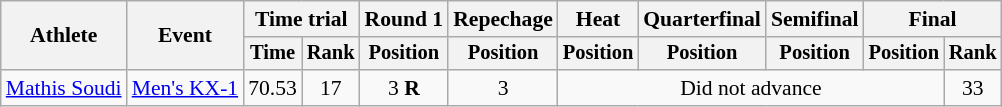<table class=wikitable style=font-size:90%;text-align:center>
<tr>
<th rowspan=2>Athlete</th>
<th rowspan=2>Event</th>
<th colspan=2>Time trial</th>
<th>Round 1</th>
<th>Repechage</th>
<th>Heat</th>
<th>Quarterfinal</th>
<th>Semifinal</th>
<th colspan=2>Final</th>
</tr>
<tr style=font-size:95%>
<th>Time</th>
<th>Rank</th>
<th>Position</th>
<th>Position</th>
<th>Position</th>
<th>Position</th>
<th>Position</th>
<th>Position</th>
<th>Rank</th>
</tr>
<tr>
<td align=left><a href='#'>Mathis Soudi</a></td>
<td align=left><a href='#'>Men's KX-1</a></td>
<td>70.53</td>
<td>17</td>
<td>3 <strong>R</strong></td>
<td>3</td>
<td colspan=4>Did not advance</td>
<td>33</td>
</tr>
</table>
